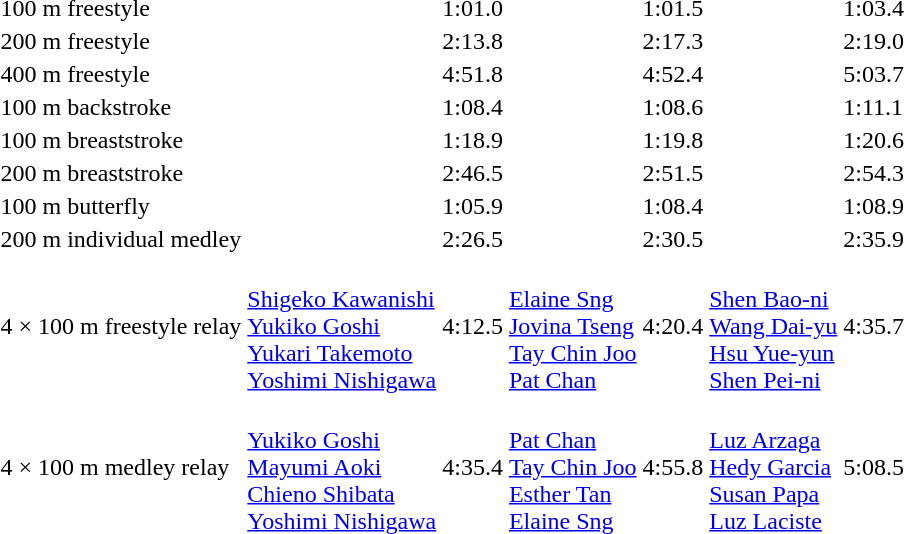<table>
<tr>
<td>100 m freestyle<br></td>
<td></td>
<td>1:01.0<br></td>
<td></td>
<td>1:01.5</td>
<td></td>
<td>1:03.4</td>
</tr>
<tr>
<td>200 m freestyle<br></td>
<td></td>
<td>2:13.8<br></td>
<td></td>
<td>2:17.3</td>
<td></td>
<td>2:19.0</td>
</tr>
<tr>
<td>400 m freestyle<br></td>
<td></td>
<td>4:51.8<br></td>
<td></td>
<td>4:52.4</td>
<td></td>
<td>5:03.7</td>
</tr>
<tr>
<td>100 m backstroke<br></td>
<td></td>
<td>1:08.4<br></td>
<td></td>
<td>1:08.6</td>
<td></td>
<td>1:11.1</td>
</tr>
<tr>
<td>100 m breaststroke<br></td>
<td></td>
<td>1:18.9<br></td>
<td></td>
<td>1:19.8</td>
<td></td>
<td>1:20.6</td>
</tr>
<tr>
<td>200 m breaststroke<br></td>
<td></td>
<td>2:46.5<br></td>
<td></td>
<td>2:51.5</td>
<td></td>
<td>2:54.3</td>
</tr>
<tr>
<td>100 m butterfly<br></td>
<td></td>
<td>1:05.9<br></td>
<td></td>
<td>1:08.4</td>
<td></td>
<td>1:08.9</td>
</tr>
<tr>
<td>200 m individual medley<br></td>
<td></td>
<td>2:26.5<br></td>
<td></td>
<td>2:30.5</td>
<td></td>
<td>2:35.9</td>
</tr>
<tr>
<td>4 × 100 m freestyle relay<br></td>
<td><br><a href='#'>Shigeko Kawanishi</a><br><a href='#'>Yukiko Goshi</a><br><a href='#'>Yukari Takemoto</a><br><a href='#'>Yoshimi Nishigawa</a></td>
<td>4:12.5<br></td>
<td><br><a href='#'>Elaine Sng</a><br><a href='#'>Jovina Tseng</a><br><a href='#'>Tay Chin Joo</a><br><a href='#'>Pat Chan</a></td>
<td>4:20.4</td>
<td><br><a href='#'>Shen Bao-ni</a><br><a href='#'>Wang Dai-yu</a><br><a href='#'>Hsu Yue-yun</a><br><a href='#'>Shen Pei-ni</a></td>
<td>4:35.7</td>
</tr>
<tr>
<td>4 × 100 m medley relay<br></td>
<td><br><a href='#'>Yukiko Goshi</a><br><a href='#'>Mayumi Aoki</a><br><a href='#'>Chieno Shibata</a><br><a href='#'>Yoshimi Nishigawa</a></td>
<td>4:35.4<br></td>
<td><br><a href='#'>Pat Chan</a><br><a href='#'>Tay Chin Joo</a><br><a href='#'>Esther Tan</a><br><a href='#'>Elaine Sng</a></td>
<td>4:55.8</td>
<td><br><a href='#'>Luz Arzaga</a><br><a href='#'>Hedy Garcia</a><br><a href='#'>Susan Papa</a><br><a href='#'>Luz Laciste</a></td>
<td>5:08.5</td>
</tr>
</table>
